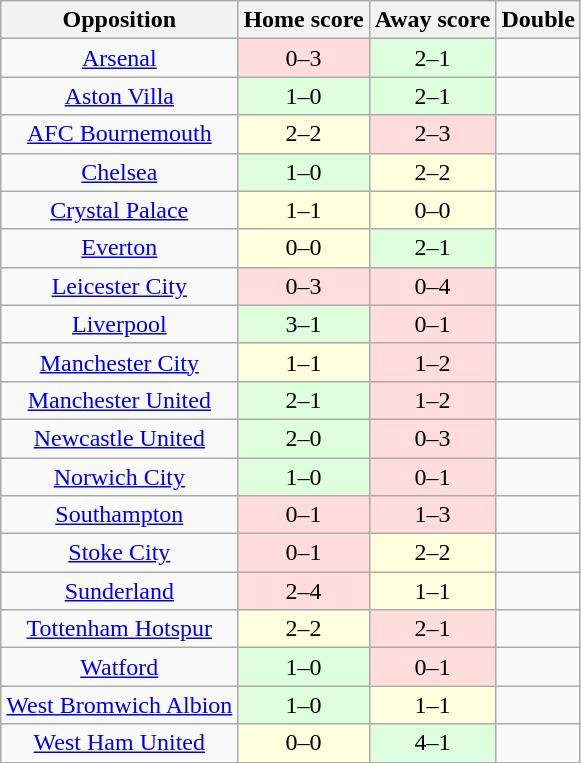<table class="wikitable" style="text-align: center;">
<tr>
<th>Opposition</th>
<th>Home score</th>
<th>Away score</th>
<th>Double</th>
</tr>
<tr>
<td><a href='#'>Arsenal</a></td>
<td style="background:#fdd;">0–3</td>
<td style="background:#dfd;">2–1</td>
<td></td>
</tr>
<tr>
<td><a href='#'>Aston Villa</a></td>
<td style="background:#dfd;">1–0</td>
<td style="background:#dfd;">2–1</td>
<td></td>
</tr>
<tr>
<td><a href='#'>AFC Bournemouth</a></td>
<td style="background:#ffd;">2–2</td>
<td style="background:#fdd;">2–3</td>
<td></td>
</tr>
<tr>
<td><a href='#'>Chelsea</a></td>
<td style="background:#dfd;">1–0</td>
<td style="background:#ffd;">2–2</td>
<td></td>
</tr>
<tr>
<td><a href='#'>Crystal Palace</a></td>
<td style="background:#ffd;">1–1</td>
<td style="background:#ffd;">0–0</td>
<td></td>
</tr>
<tr>
<td><a href='#'>Everton</a></td>
<td style="background:#ffd;">0–0</td>
<td style="background:#dfd;">2–1</td>
<td></td>
</tr>
<tr>
<td><a href='#'>Leicester City</a></td>
<td style="background:#fdd;">0–3</td>
<td style="background:#fdd;">0–4</td>
<td></td>
</tr>
<tr>
<td><a href='#'>Liverpool</a></td>
<td style="background:#dfd;">3–1</td>
<td style="background:#fdd;">0–1</td>
<td></td>
</tr>
<tr>
<td><a href='#'>Manchester City</a></td>
<td style="background:#ffd;">1–1</td>
<td style="background:#fdd;">1–2</td>
<td></td>
</tr>
<tr>
<td><a href='#'>Manchester United</a></td>
<td style="background:#dfd;">2–1</td>
<td style="background:#fdd;">1–2</td>
<td></td>
</tr>
<tr>
<td><a href='#'>Newcastle United</a></td>
<td style="background:#dfd;">2–0</td>
<td style="background:#fdd;">0–3</td>
<td></td>
</tr>
<tr>
<td><a href='#'>Norwich City</a></td>
<td style="background:#dfd;">1–0</td>
<td style="background:#fdd;">0–1</td>
<td></td>
</tr>
<tr>
<td><a href='#'>Southampton</a></td>
<td style="background:#fdd;">0–1</td>
<td style="background:#fdd;">1–3</td>
<td></td>
</tr>
<tr>
<td><a href='#'>Stoke City</a></td>
<td style="background:#fdd;">0–1</td>
<td style="background:#ffd;">2–2</td>
<td></td>
</tr>
<tr>
<td><a href='#'>Sunderland</a></td>
<td style="background:#fdd;">2–4</td>
<td style="background:#ffd;">1–1</td>
<td></td>
</tr>
<tr>
<td><a href='#'>Tottenham Hotspur</a></td>
<td style="background:#ffd;">2–2</td>
<td style="background:#fdd;">2–1</td>
<td></td>
</tr>
<tr>
<td><a href='#'>Watford</a></td>
<td style="background:#dfd;">1–0</td>
<td style="background:#fdd;">0–1</td>
<td></td>
</tr>
<tr>
<td><a href='#'>West Bromwich Albion</a></td>
<td style="background:#dfd;">1–0</td>
<td style="background:#ffd;">1–1</td>
<td></td>
</tr>
<tr>
<td><a href='#'>West Ham United</a></td>
<td style="background:#ffd;">0–0</td>
<td style="background:#dfd;">4–1</td>
<td></td>
</tr>
</table>
